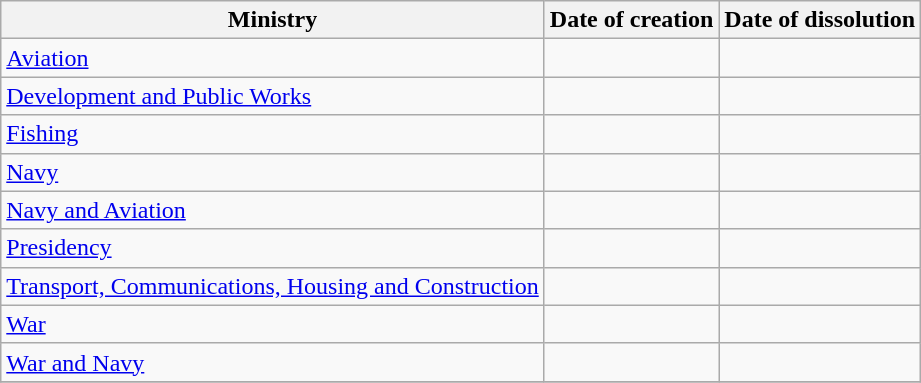<table class="wikitable">
<tr>
<th>Ministry</th>
<th>Date of creation</th>
<th>Date of dissolution</th>
</tr>
<tr>
<td><a href='#'>Aviation</a></td>
<td></td>
<td></td>
</tr>
<tr>
<td><a href='#'>Development and Public Works</a></td>
<td></td>
<td></td>
</tr>
<tr>
<td><a href='#'>Fishing</a></td>
<td></td>
<td></td>
</tr>
<tr>
<td><a href='#'>Navy</a></td>
<td></td>
<td></td>
</tr>
<tr>
<td><a href='#'>Navy and Aviation</a></td>
<td></td>
<td></td>
</tr>
<tr>
<td><a href='#'>Presidency</a></td>
<td></td>
<td></td>
</tr>
<tr>
<td><a href='#'>Transport, Communications, Housing and Construction</a></td>
<td></td>
<td></td>
</tr>
<tr>
<td><a href='#'>War</a></td>
<td></td>
<td></td>
</tr>
<tr>
<td><a href='#'>War and Navy</a></td>
<td></td>
<td></td>
</tr>
<tr>
</tr>
</table>
